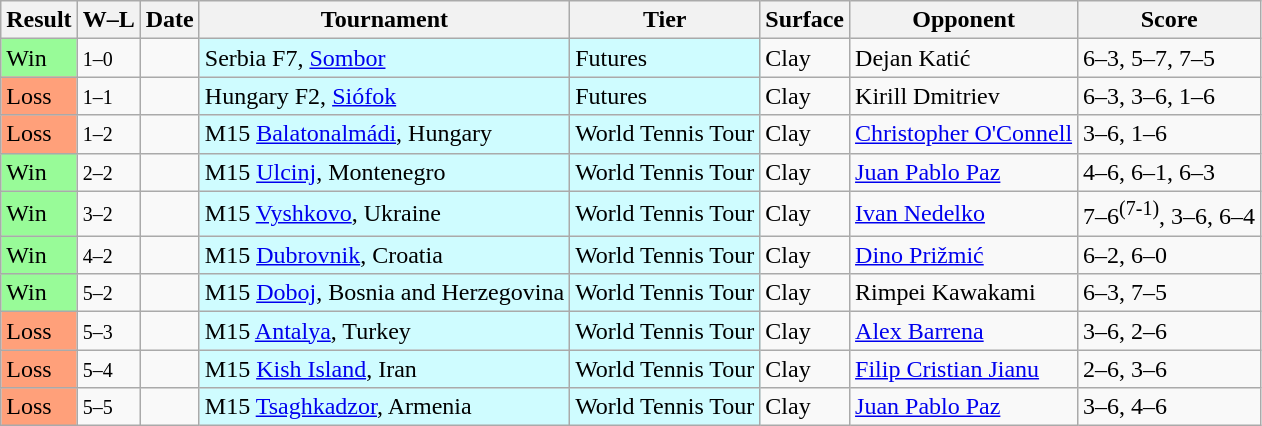<table class="sortable wikitable">
<tr>
<th>Result</th>
<th class="unsortable">W–L</th>
<th>Date</th>
<th>Tournament</th>
<th>Tier</th>
<th>Surface</th>
<th>Opponent</th>
<th class="unsortable">Score</th>
</tr>
<tr>
<td bgcolor=98FB98>Win</td>
<td><small>1–0</small></td>
<td></td>
<td style="background:#cffcff;">Serbia F7,  <a href='#'>Sombor</a></td>
<td style="background:#cffcff;">Futures</td>
<td>Clay</td>
<td> Dejan Katić</td>
<td>6–3, 5–7, 7–5</td>
</tr>
<tr>
<td bgcolor=FFA07A>Loss</td>
<td><small>1–1</small></td>
<td></td>
<td style="background:#cffcff;">Hungary F2, <a href='#'>Siófok</a></td>
<td style="background:#cffcff;">Futures</td>
<td>Clay</td>
<td> Kirill Dmitriev</td>
<td>6–3, 3–6, 1–6</td>
</tr>
<tr>
<td bgcolor=FFA07A>Loss</td>
<td><small>1–2</small></td>
<td></td>
<td style="background:#cffcff;">M15 <a href='#'>Balatonalmádi</a>, Hungary</td>
<td style="background:#cffcff;">World Tennis Tour</td>
<td>Clay</td>
<td> <a href='#'>Christopher O'Connell</a></td>
<td>3–6, 1–6</td>
</tr>
<tr>
<td bgcolor=98FB98>Win</td>
<td><small>2–2</small></td>
<td></td>
<td style="background:#cffcff;">M15 <a href='#'>Ulcinj</a>, Montenegro</td>
<td style="background:#cffcff;">World Tennis Tour</td>
<td>Clay</td>
<td> <a href='#'>Juan Pablo Paz</a></td>
<td>4–6, 6–1, 6–3</td>
</tr>
<tr>
<td bgcolor=98FB98>Win</td>
<td><small>3–2</small></td>
<td></td>
<td style="background:#cffcff;">M15 <a href='#'>Vyshkovo</a>, Ukraine</td>
<td style="background:#cffcff;">World Tennis Tour</td>
<td>Clay</td>
<td> <a href='#'>Ivan Nedelko</a></td>
<td>7–6<sup>(7-1)</sup>, 3–6, 6–4</td>
</tr>
<tr>
<td bgcolor=98FB98>Win</td>
<td><small>4–2</small></td>
<td></td>
<td style="background:#cffcff;">M15 <a href='#'>Dubrovnik</a>, Croatia</td>
<td style="background:#cffcff;">World Tennis Tour</td>
<td>Clay</td>
<td> <a href='#'>Dino Prižmić</a></td>
<td>6–2, 6–0</td>
</tr>
<tr>
<td bgcolor=98FB98>Win</td>
<td><small>5–2</small></td>
<td></td>
<td style="background:#cffcff;">M15 <a href='#'>Doboj</a>, Bosnia and Herzegovina</td>
<td style="background:#cffcff;">World Tennis Tour</td>
<td>Clay</td>
<td> Rimpei Kawakami</td>
<td>6–3, 7–5</td>
</tr>
<tr>
<td bgcolor=FFA07A>Loss</td>
<td><small>5–3</small></td>
<td></td>
<td style="background:#cffcff;">M15 <a href='#'>Antalya</a>, Turkey</td>
<td style="background:#cffcff;">World Tennis Tour</td>
<td>Clay</td>
<td> <a href='#'>Alex Barrena</a></td>
<td>3–6, 2–6</td>
</tr>
<tr>
<td bgcolor=FFA07A>Loss</td>
<td><small>5–4</small></td>
<td></td>
<td style="background:#cffcff;">M15 <a href='#'>Kish Island</a>, Iran</td>
<td style="background:#cffcff;">World Tennis Tour</td>
<td>Clay</td>
<td> <a href='#'>Filip Cristian Jianu</a></td>
<td>2–6, 3–6</td>
</tr>
<tr>
<td bgcolor=FFA07A>Loss</td>
<td><small>5–5</small></td>
<td></td>
<td style="background:#cffcff;">M15 <a href='#'>Tsaghkadzor</a>, Armenia</td>
<td style="background:#cffcff;">World Tennis Tour</td>
<td>Clay</td>
<td> <a href='#'>Juan Pablo Paz</a></td>
<td>3–6, 4–6</td>
</tr>
</table>
